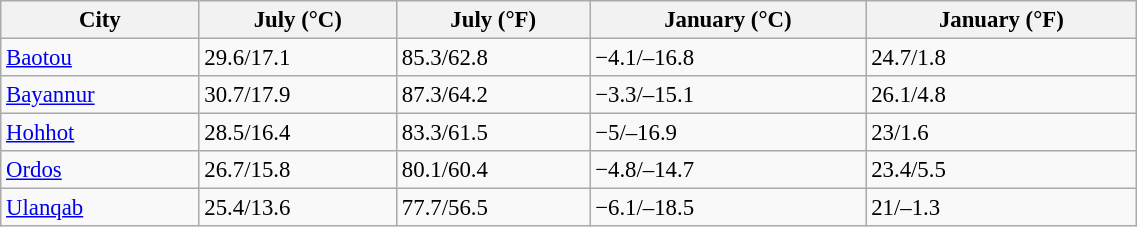<table class="wikitable sortable" style="width:60%; font-size:95%;">
<tr>
<th>City</th>
<th>July (°C)</th>
<th>July (°F)</th>
<th>January (°C)</th>
<th>January (°F)</th>
</tr>
<tr>
<td><a href='#'>Baotou</a></td>
<td>29.6/17.1</td>
<td>85.3/62.8</td>
<td>−4.1/–16.8</td>
<td>24.7/1.8</td>
</tr>
<tr>
<td><a href='#'>Bayannur</a></td>
<td>30.7/17.9</td>
<td>87.3/64.2</td>
<td>−3.3/–15.1</td>
<td>26.1/4.8</td>
</tr>
<tr>
<td><a href='#'>Hohhot</a></td>
<td>28.5/16.4</td>
<td>83.3/61.5</td>
<td>−5/–16.9</td>
<td>23/1.6</td>
</tr>
<tr>
<td><a href='#'>Ordos</a></td>
<td>26.7/15.8</td>
<td>80.1/60.4</td>
<td>−4.8/–14.7</td>
<td>23.4/5.5</td>
</tr>
<tr>
<td><a href='#'>Ulanqab</a></td>
<td>25.4/13.6</td>
<td>77.7/56.5</td>
<td>−6.1/–18.5</td>
<td>21/–1.3</td>
</tr>
</table>
